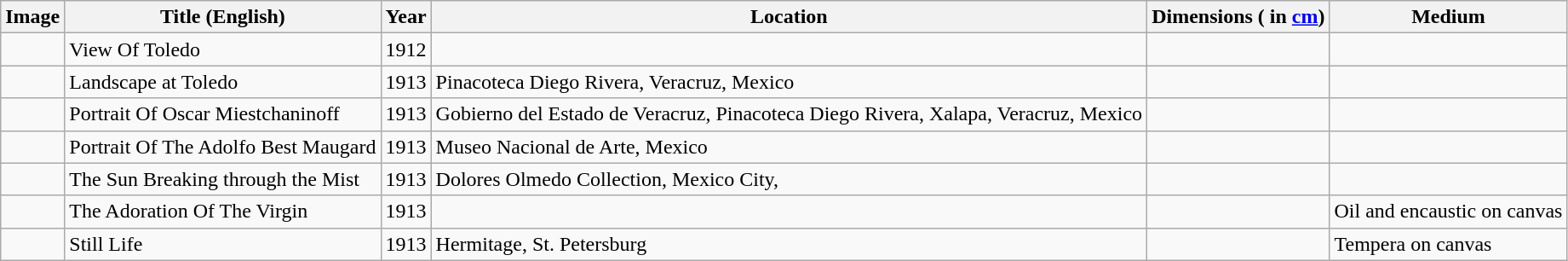<table class="wikitable sortable">
<tr>
<th>Image</th>
<th>Title (English)</th>
<th>Year</th>
<th>Location</th>
<th>Dimensions ( in <a href='#'>cm</a>)</th>
<th>Medium</th>
</tr>
<tr>
<td></td>
<td>View Of Toledo</td>
<td>1912</td>
<td></td>
<td></td>
<td></td>
</tr>
<tr>
<td></td>
<td>Landscape at Toledo</td>
<td>1913</td>
<td>Pinacoteca Diego Rivera, Veracruz, Mexico</td>
<td></td>
<td></td>
</tr>
<tr>
<td></td>
<td>Portrait Of Oscar Miestchaninoff</td>
<td>1913</td>
<td>Gobierno del Estado de Veracruz, Pinacoteca Diego Rivera, Xalapa, Veracruz, Mexico</td>
<td></td>
<td></td>
</tr>
<tr>
<td></td>
<td>Portrait Of The Adolfo Best Maugard</td>
<td>1913</td>
<td>Museo Nacional de Arte, Mexico</td>
<td></td>
<td></td>
</tr>
<tr>
<td></td>
<td>The Sun Breaking through the Mist</td>
<td>1913</td>
<td>Dolores Olmedo Collection, Mexico City,</td>
<td></td>
<td></td>
</tr>
<tr>
<td></td>
<td>The Adoration Of The Virgin</td>
<td>1913</td>
<td></td>
<td></td>
<td>Oil and encaustic on canvas</td>
</tr>
<tr>
<td></td>
<td>Still Life</td>
<td>1913</td>
<td>Hermitage, St. Petersburg</td>
<td></td>
<td>Tempera on canvas</td>
</tr>
</table>
